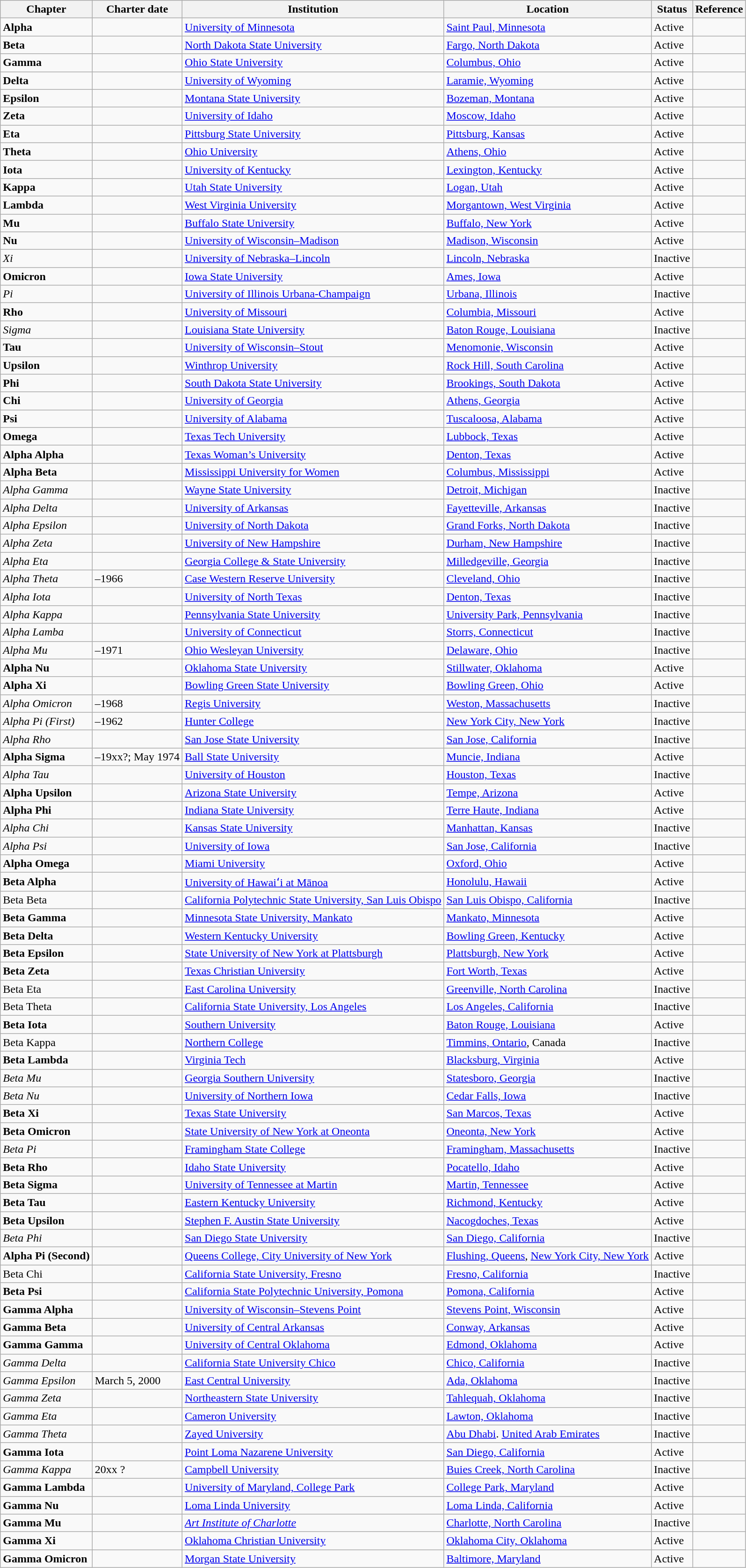<table class="wikitable sortable">
<tr>
<th>Chapter</th>
<th>Charter date</th>
<th>Institution</th>
<th>Location</th>
<th>Status</th>
<th>Reference</th>
</tr>
<tr>
<td><strong>Alpha</strong></td>
<td></td>
<td><a href='#'>University of Minnesota</a></td>
<td><a href='#'>Saint Paul, Minnesota</a></td>
<td>Active</td>
<td></td>
</tr>
<tr>
<td><strong>Beta</strong></td>
<td></td>
<td><a href='#'>North Dakota State University</a></td>
<td><a href='#'>Fargo, North Dakota</a></td>
<td>Active</td>
<td></td>
</tr>
<tr>
<td><strong>Gamma</strong></td>
<td></td>
<td><a href='#'>Ohio State University</a></td>
<td><a href='#'>Columbus, Ohio</a></td>
<td>Active</td>
<td></td>
</tr>
<tr>
<td><strong>Delta</strong></td>
<td></td>
<td><a href='#'>University of Wyoming</a></td>
<td><a href='#'>Laramie, Wyoming</a></td>
<td>Active</td>
<td></td>
</tr>
<tr>
<td><strong>Epsilon</strong></td>
<td></td>
<td><a href='#'>Montana State University</a></td>
<td><a href='#'>Bozeman, Montana</a></td>
<td>Active</td>
<td></td>
</tr>
<tr>
<td><strong>Zeta</strong></td>
<td></td>
<td><a href='#'>University of Idaho</a></td>
<td><a href='#'>Moscow, Idaho</a></td>
<td>Active</td>
<td></td>
</tr>
<tr>
<td><strong>Eta</strong></td>
<td></td>
<td><a href='#'>Pittsburg State University</a></td>
<td><a href='#'>Pittsburg, Kansas</a></td>
<td>Active</td>
<td></td>
</tr>
<tr>
<td><strong>Theta</strong></td>
<td></td>
<td><a href='#'>Ohio University</a></td>
<td><a href='#'>Athens, Ohio</a></td>
<td>Active</td>
<td></td>
</tr>
<tr>
<td><strong>Iota</strong></td>
<td></td>
<td><a href='#'>University of Kentucky</a></td>
<td><a href='#'>Lexington, Kentucky</a></td>
<td>Active</td>
<td></td>
</tr>
<tr>
<td><strong>Kappa</strong></td>
<td></td>
<td><a href='#'>Utah State University</a></td>
<td><a href='#'>Logan, Utah</a></td>
<td>Active</td>
<td></td>
</tr>
<tr>
<td><strong>Lambda</strong></td>
<td></td>
<td><a href='#'>West Virginia University</a></td>
<td><a href='#'>Morgantown, West Virginia</a></td>
<td>Active</td>
<td></td>
</tr>
<tr>
<td><strong>Mu</strong></td>
<td></td>
<td><a href='#'>Buffalo State University</a></td>
<td><a href='#'>Buffalo, New York</a></td>
<td>Active</td>
<td></td>
</tr>
<tr>
<td><strong>Nu</strong></td>
<td></td>
<td><a href='#'>University of Wisconsin–Madison</a></td>
<td><a href='#'>Madison, Wisconsin</a></td>
<td>Active</td>
<td></td>
</tr>
<tr>
<td><em>Xi</em></td>
<td></td>
<td><a href='#'>University of Nebraska–Lincoln</a></td>
<td><a href='#'>Lincoln, Nebraska</a></td>
<td>Inactive</td>
<td></td>
</tr>
<tr>
<td><strong>Omicron</strong></td>
<td></td>
<td><a href='#'>Iowa State University</a></td>
<td><a href='#'>Ames, Iowa</a></td>
<td>Active</td>
<td></td>
</tr>
<tr>
<td><em>Pi</em></td>
<td></td>
<td><a href='#'>University of Illinois Urbana-Champaign</a></td>
<td><a href='#'>Urbana, Illinois</a></td>
<td>Inactive</td>
<td></td>
</tr>
<tr>
<td><strong>Rho</strong></td>
<td></td>
<td><a href='#'>University of Missouri</a></td>
<td><a href='#'>Columbia, Missouri</a></td>
<td>Active</td>
<td></td>
</tr>
<tr>
<td><em>Sigma</em></td>
<td></td>
<td><a href='#'>Louisiana State University</a></td>
<td><a href='#'>Baton Rouge, Louisiana</a></td>
<td>Inactive</td>
<td></td>
</tr>
<tr>
<td><strong>Tau</strong></td>
<td></td>
<td><a href='#'>University of Wisconsin–Stout</a></td>
<td><a href='#'>Menomonie, Wisconsin</a></td>
<td>Active</td>
<td></td>
</tr>
<tr>
<td><strong>Upsilon</strong></td>
<td></td>
<td><a href='#'>Winthrop University</a></td>
<td><a href='#'>Rock Hill, South Carolina</a></td>
<td>Active</td>
<td></td>
</tr>
<tr>
<td><strong>Phi</strong></td>
<td></td>
<td><a href='#'>South Dakota State University</a></td>
<td><a href='#'>Brookings, South Dakota</a></td>
<td>Active</td>
<td></td>
</tr>
<tr>
<td><strong>Chi</strong></td>
<td></td>
<td><a href='#'>University of Georgia</a></td>
<td><a href='#'>Athens, Georgia</a></td>
<td>Active</td>
<td></td>
</tr>
<tr>
<td><strong>Psi</strong></td>
<td></td>
<td><a href='#'>University of Alabama</a></td>
<td><a href='#'>Tuscaloosa, Alabama</a></td>
<td>Active</td>
<td></td>
</tr>
<tr>
<td><strong>Omega</strong></td>
<td></td>
<td><a href='#'>Texas Tech University</a></td>
<td><a href='#'>Lubbock, Texas</a></td>
<td>Active</td>
<td></td>
</tr>
<tr>
<td><strong>Alpha Alpha</strong></td>
<td></td>
<td><a href='#'>Texas Woman’s University</a></td>
<td><a href='#'>Denton, Texas</a></td>
<td>Active</td>
<td></td>
</tr>
<tr>
<td><strong>Alpha Beta</strong></td>
<td></td>
<td><a href='#'>Mississippi University for Women</a></td>
<td><a href='#'>Columbus, Mississippi</a></td>
<td>Active</td>
<td></td>
</tr>
<tr>
<td><em>Alpha Gamma</em></td>
<td></td>
<td><a href='#'>Wayne State University</a></td>
<td><a href='#'>Detroit, Michigan</a></td>
<td>Inactive</td>
<td></td>
</tr>
<tr>
<td><em>Alpha Delta</em></td>
<td></td>
<td><a href='#'>University of Arkansas</a></td>
<td><a href='#'>Fayetteville, Arkansas</a></td>
<td>Inactive</td>
<td></td>
</tr>
<tr>
<td><em>Alpha Epsilon</em></td>
<td></td>
<td><a href='#'>University of North Dakota</a></td>
<td><a href='#'>Grand Forks, North Dakota</a></td>
<td>Inactive</td>
<td></td>
</tr>
<tr>
<td><em>Alpha Zeta</em></td>
<td></td>
<td><a href='#'>University of New Hampshire</a></td>
<td><a href='#'>Durham, New Hampshire</a></td>
<td>Inactive</td>
<td></td>
</tr>
<tr>
<td><em>Alpha Eta</em></td>
<td></td>
<td><a href='#'>Georgia College & State University</a></td>
<td><a href='#'>Milledgeville, Georgia</a></td>
<td>Inactive</td>
<td></td>
</tr>
<tr>
<td><em>Alpha Theta</em></td>
<td>–1966</td>
<td><a href='#'>Case Western Reserve University</a></td>
<td><a href='#'>Cleveland, Ohio</a></td>
<td>Inactive</td>
<td></td>
</tr>
<tr>
<td><em>Alpha Iota</em></td>
<td></td>
<td><a href='#'>University of North Texas</a></td>
<td><a href='#'>Denton, Texas</a></td>
<td>Inactive</td>
<td></td>
</tr>
<tr>
<td><em>Alpha Kappa</em></td>
<td></td>
<td><a href='#'>Pennsylvania State University</a></td>
<td><a href='#'>University Park, Pennsylvania</a></td>
<td>Inactive</td>
<td></td>
</tr>
<tr>
<td><em>Alpha Lamba</em></td>
<td></td>
<td><a href='#'>University of Connecticut</a></td>
<td><a href='#'>Storrs, Connecticut</a></td>
<td>Inactive</td>
<td></td>
</tr>
<tr>
<td><em>Alpha Mu</em></td>
<td>–1971</td>
<td><a href='#'>Ohio Wesleyan University</a></td>
<td><a href='#'>Delaware, Ohio</a></td>
<td>Inactive</td>
<td></td>
</tr>
<tr>
<td><strong>Alpha Nu</strong></td>
<td></td>
<td><a href='#'>Oklahoma State University</a></td>
<td><a href='#'>Stillwater, Oklahoma</a></td>
<td>Active</td>
<td></td>
</tr>
<tr>
<td><strong>Alpha Xi</strong></td>
<td></td>
<td><a href='#'>Bowling Green State University</a></td>
<td><a href='#'>Bowling Green, Ohio</a></td>
<td>Active</td>
<td></td>
</tr>
<tr>
<td><em>Alpha Omicron</em></td>
<td>–1968</td>
<td><a href='#'>Regis University</a></td>
<td><a href='#'>Weston, Massachusetts</a></td>
<td>Inactive</td>
<td></td>
</tr>
<tr>
<td><em>Alpha Pi (First)</em></td>
<td>–1962</td>
<td><a href='#'>Hunter College</a></td>
<td><a href='#'>New York City, New York</a></td>
<td>Inactive</td>
<td></td>
</tr>
<tr>
<td><em>Alpha Rho</em></td>
<td></td>
<td><a href='#'>San Jose State University</a></td>
<td><a href='#'>San Jose, California</a></td>
<td>Inactive</td>
<td></td>
</tr>
<tr>
<td><strong>Alpha Sigma</strong></td>
<td>–19xx?; May 1974</td>
<td><a href='#'>Ball State University</a></td>
<td><a href='#'>Muncie, Indiana</a></td>
<td>Active</td>
<td></td>
</tr>
<tr>
<td><em>Alpha Tau</em></td>
<td></td>
<td><a href='#'>University of Houston</a></td>
<td><a href='#'>Houston, Texas</a></td>
<td>Inactive</td>
<td></td>
</tr>
<tr>
<td><strong>Alpha Upsilon</strong></td>
<td></td>
<td><a href='#'>Arizona State University</a></td>
<td><a href='#'>Tempe, Arizona</a></td>
<td>Active</td>
<td></td>
</tr>
<tr>
<td><strong>Alpha Phi</strong></td>
<td></td>
<td><a href='#'>Indiana State University</a></td>
<td><a href='#'>Terre Haute, Indiana</a></td>
<td>Active</td>
<td></td>
</tr>
<tr>
<td><em>Alpha Chi</em></td>
<td></td>
<td><a href='#'>Kansas State University</a></td>
<td><a href='#'>Manhattan, Kansas</a></td>
<td>Inactive</td>
<td></td>
</tr>
<tr>
<td><em>Alpha Psi</em></td>
<td></td>
<td><a href='#'>University of Iowa</a></td>
<td><a href='#'>San Jose, California</a></td>
<td>Inactive</td>
<td></td>
</tr>
<tr>
<td><strong>Alpha Omega</strong></td>
<td></td>
<td><a href='#'>Miami University</a></td>
<td><a href='#'>Oxford, Ohio</a></td>
<td>Active</td>
<td></td>
</tr>
<tr>
<td><strong>Beta Alpha</strong></td>
<td></td>
<td><a href='#'>University of Hawaiʻi at Mānoa</a></td>
<td><a href='#'>Honolulu, Hawaii</a></td>
<td>Active</td>
<td></td>
</tr>
<tr>
<td>Beta Beta</td>
<td></td>
<td><a href='#'>California Polytechnic State University, San Luis Obispo</a></td>
<td><a href='#'>San Luis Obispo, California</a></td>
<td>Inactive</td>
<td></td>
</tr>
<tr>
<td><strong>Beta Gamma</strong></td>
<td></td>
<td><a href='#'>Minnesota State University, Mankato</a></td>
<td><a href='#'>Mankato, Minnesota</a></td>
<td>Active</td>
<td></td>
</tr>
<tr>
<td><strong>Beta Delta</strong></td>
<td></td>
<td><a href='#'>Western Kentucky University</a></td>
<td><a href='#'>Bowling Green, Kentucky</a></td>
<td>Active</td>
<td></td>
</tr>
<tr>
<td><strong>Beta Epsilon</strong></td>
<td></td>
<td><a href='#'>State University of New York at Plattsburgh</a></td>
<td><a href='#'>Plattsburgh, New York</a></td>
<td>Active</td>
<td></td>
</tr>
<tr>
<td><strong>Beta Zeta</strong></td>
<td></td>
<td><a href='#'>Texas Christian University</a></td>
<td><a href='#'>Fort Worth, Texas</a></td>
<td>Active</td>
<td></td>
</tr>
<tr>
<td>Beta Eta</td>
<td></td>
<td><a href='#'>East Carolina University</a></td>
<td><a href='#'>Greenville, North Carolina</a></td>
<td>Inactive</td>
<td></td>
</tr>
<tr>
<td>Beta Theta</td>
<td></td>
<td><a href='#'>California State University, Los Angeles</a></td>
<td><a href='#'>Los Angeles, California</a></td>
<td>Inactive</td>
<td></td>
</tr>
<tr>
<td><strong>Beta Iota</strong></td>
<td></td>
<td><a href='#'>Southern University</a></td>
<td><a href='#'>Baton Rouge, Louisiana</a></td>
<td>Active</td>
<td></td>
</tr>
<tr>
<td>Beta Kappa</td>
<td></td>
<td><a href='#'>Northern College</a></td>
<td><a href='#'>Timmins, Ontario</a>, Canada</td>
<td>Inactive</td>
<td></td>
</tr>
<tr>
<td><strong>Beta Lambda</strong></td>
<td></td>
<td><a href='#'>Virginia Tech</a></td>
<td><a href='#'>Blacksburg, Virginia</a></td>
<td>Active</td>
<td></td>
</tr>
<tr>
<td><em>Beta Mu</em></td>
<td></td>
<td><a href='#'>Georgia Southern University</a></td>
<td><a href='#'>Statesboro, Georgia</a></td>
<td>Inactive</td>
<td></td>
</tr>
<tr>
<td><em>Beta Nu</em></td>
<td></td>
<td><a href='#'>University of Northern Iowa</a></td>
<td><a href='#'>Cedar Falls, Iowa</a></td>
<td>Inactive</td>
<td></td>
</tr>
<tr>
<td><strong>Beta Xi</strong></td>
<td></td>
<td><a href='#'>Texas State University</a></td>
<td><a href='#'>San Marcos, Texas</a></td>
<td>Active</td>
<td></td>
</tr>
<tr>
<td><strong>Beta Omicron</strong></td>
<td></td>
<td><a href='#'>State University of New York at Oneonta</a></td>
<td><a href='#'>Oneonta, New York</a></td>
<td>Active</td>
<td></td>
</tr>
<tr>
<td><em>Beta Pi</em></td>
<td></td>
<td><a href='#'>Framingham State College</a></td>
<td><a href='#'>Framingham, Massachusetts</a></td>
<td>Inactive</td>
<td></td>
</tr>
<tr>
<td><strong>Beta Rho</strong></td>
<td></td>
<td><a href='#'>Idaho State University</a></td>
<td><a href='#'>Pocatello, Idaho</a></td>
<td>Active</td>
<td></td>
</tr>
<tr>
<td><strong>Beta Sigma</strong></td>
<td></td>
<td><a href='#'>University of Tennessee at Martin</a></td>
<td><a href='#'>Martin, Tennessee</a></td>
<td>Active</td>
<td></td>
</tr>
<tr>
<td><strong>Beta Tau</strong></td>
<td></td>
<td><a href='#'>Eastern Kentucky University</a></td>
<td><a href='#'>Richmond, Kentucky</a></td>
<td>Active</td>
<td></td>
</tr>
<tr>
<td><strong>Beta Upsilon</strong></td>
<td></td>
<td><a href='#'>Stephen F. Austin State University</a></td>
<td><a href='#'>Nacogdoches, Texas</a></td>
<td>Active</td>
<td></td>
</tr>
<tr>
<td><em>Beta Phi</em></td>
<td></td>
<td><a href='#'>San Diego State University</a></td>
<td><a href='#'>San Diego, California</a></td>
<td>Inactive</td>
<td></td>
</tr>
<tr>
<td><strong>Alpha Pi (Second)</strong></td>
<td></td>
<td><a href='#'>Queens College, City University of New York</a></td>
<td><a href='#'>Flushing, Queens</a>, <a href='#'>New York City, New York</a></td>
<td>Active</td>
<td></td>
</tr>
<tr>
<td>Beta Chi</td>
<td></td>
<td><a href='#'>California State University, Fresno</a></td>
<td><a href='#'>Fresno, California</a></td>
<td>Inactive</td>
<td></td>
</tr>
<tr>
<td><strong>Beta Psi</strong></td>
<td></td>
<td><a href='#'>California State Polytechnic University, Pomona</a></td>
<td><a href='#'>Pomona, California</a></td>
<td>Active</td>
<td></td>
</tr>
<tr>
<td><strong>Gamma Alpha</strong></td>
<td></td>
<td><a href='#'>University of Wisconsin–Stevens Point</a></td>
<td><a href='#'>Stevens Point, Wisconsin</a></td>
<td>Active</td>
<td></td>
</tr>
<tr>
<td><strong>Gamma Beta</strong></td>
<td></td>
<td><a href='#'>University of Central Arkansas</a></td>
<td><a href='#'>Conway, Arkansas</a></td>
<td>Active</td>
<td></td>
</tr>
<tr>
<td><strong>Gamma Gamma</strong></td>
<td></td>
<td><a href='#'>University of Central Oklahoma</a></td>
<td><a href='#'>Edmond, Oklahoma</a></td>
<td>Active</td>
<td></td>
</tr>
<tr>
<td><em>Gamma Delta</em></td>
<td></td>
<td><a href='#'>California State University Chico</a></td>
<td><a href='#'>Chico, California</a></td>
<td>Inactive</td>
<td></td>
</tr>
<tr>
<td><em>Gamma Epsilon</em></td>
<td>March 5, 2000</td>
<td><a href='#'>East Central University</a></td>
<td><a href='#'>Ada, Oklahoma</a></td>
<td>Inactive</td>
<td></td>
</tr>
<tr>
<td><em>Gamma Zeta</em></td>
<td></td>
<td><a href='#'>Northeastern State University</a></td>
<td><a href='#'>Tahlequah, Oklahoma</a></td>
<td>Inactive</td>
<td></td>
</tr>
<tr>
<td><em>Gamma Eta</em></td>
<td></td>
<td><a href='#'>Cameron University</a></td>
<td><a href='#'>Lawton, Oklahoma</a></td>
<td>Inactive</td>
<td></td>
</tr>
<tr>
<td><em>Gamma Theta</em></td>
<td></td>
<td><a href='#'>Zayed University</a></td>
<td><a href='#'>Abu Dhabi</a>. <a href='#'>United Arab Emirates</a></td>
<td>Inactive</td>
<td></td>
</tr>
<tr>
<td><strong>Gamma Iota</strong></td>
<td></td>
<td><a href='#'>Point Loma Nazarene University</a></td>
<td><a href='#'>San Diego, California</a></td>
<td>Active</td>
<td></td>
</tr>
<tr>
<td><em>Gamma Kappa</em></td>
<td>20xx ?</td>
<td><a href='#'>Campbell University</a></td>
<td><a href='#'>Buies Creek, North Carolina</a></td>
<td>Inactive</td>
<td></td>
</tr>
<tr>
<td><strong>Gamma Lambda</strong></td>
<td></td>
<td><a href='#'>University of Maryland, College Park</a></td>
<td><a href='#'>College Park, Maryland</a></td>
<td>Active</td>
<td></td>
</tr>
<tr>
<td><strong>Gamma Nu</strong></td>
<td></td>
<td><a href='#'>Loma Linda University</a></td>
<td><a href='#'>Loma Linda, California</a></td>
<td>Active</td>
<td></td>
</tr>
<tr>
<td><strong>Gamma Mu</strong></td>
<td></td>
<td><em><a href='#'>Art Institute of Charlotte</a></em></td>
<td><a href='#'>Charlotte, North Carolina</a></td>
<td>Inactive</td>
<td></td>
</tr>
<tr>
<td><strong>Gamma Xi</strong></td>
<td></td>
<td><a href='#'>Oklahoma Christian University</a></td>
<td><a href='#'>Oklahoma City, Oklahoma</a></td>
<td>Active</td>
<td></td>
</tr>
<tr>
<td><strong>Gamma Omicron</strong></td>
<td></td>
<td><a href='#'>Morgan State University</a></td>
<td><a href='#'>Baltimore, Maryland</a></td>
<td>Active</td>
<td></td>
</tr>
</table>
